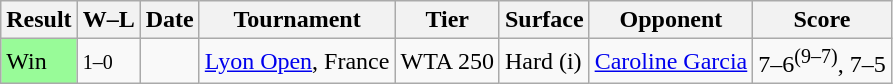<table class="wikitable">
<tr>
<th>Result</th>
<th class="unsortable">W–L</th>
<th>Date</th>
<th>Tournament</th>
<th>Tier</th>
<th>Surface</th>
<th>Opponent</th>
<th class="unsortable">Score</th>
</tr>
<tr>
<td bgcolor=98FB98>Win</td>
<td><small>1–0</small></td>
<td><a href='#'></a></td>
<td><a href='#'>Lyon Open</a>, France</td>
<td>WTA 250</td>
<td>Hard (i)</td>
<td> <a href='#'>Caroline Garcia</a></td>
<td>7–6<sup>(9–7)</sup>, 7–5</td>
</tr>
</table>
